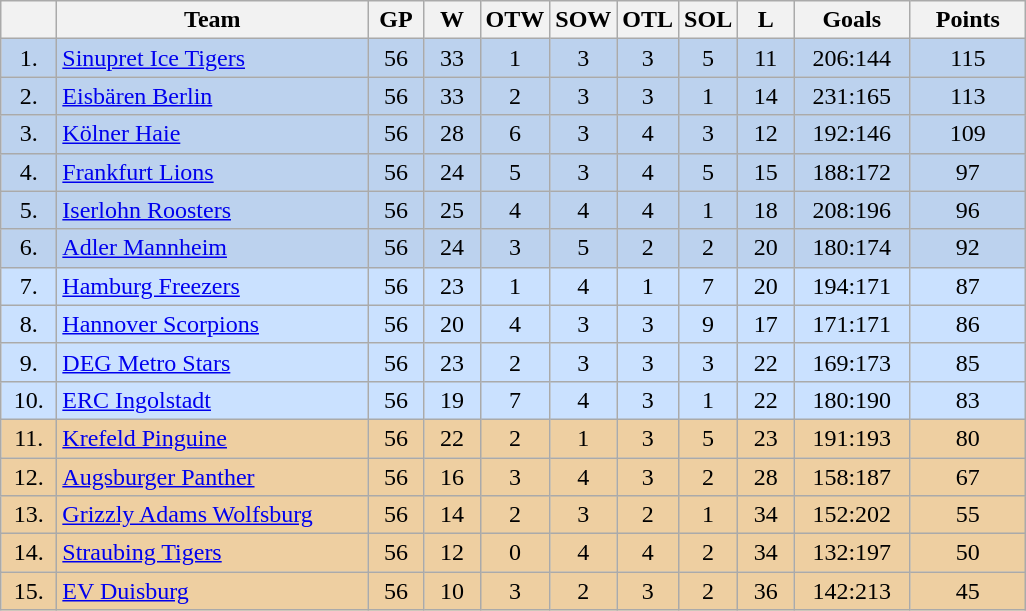<table class="wikitable">
<tr>
<th width="30"></th>
<th width="200">Team</th>
<th width="30">GP</th>
<th width="30">W</th>
<th width="30">OTW</th>
<th width="30">SOW</th>
<th width="30">OTL</th>
<th width="30">SOL</th>
<th width="30">L</th>
<th width="70">Goals</th>
<th width="70">Points</th>
</tr>
<tr bgcolor="#BCD2EE" align="center">
<td>1.</td>
<td align="left"><a href='#'>Sinupret Ice Tigers</a></td>
<td>56</td>
<td>33</td>
<td>1</td>
<td>3</td>
<td>3</td>
<td>5</td>
<td>11</td>
<td>206:144</td>
<td>115</td>
</tr>
<tr bgcolor="#BCD2EE" align="center">
<td>2.</td>
<td align="left"><a href='#'>Eisbären Berlin</a></td>
<td>56</td>
<td>33</td>
<td>2</td>
<td>3</td>
<td>3</td>
<td>1</td>
<td>14</td>
<td>231:165</td>
<td>113</td>
</tr>
<tr bgcolor="#BCD2EE" align="center">
<td>3.</td>
<td align="left"><a href='#'>Kölner Haie</a></td>
<td>56</td>
<td>28</td>
<td>6</td>
<td>3</td>
<td>4</td>
<td>3</td>
<td>12</td>
<td>192:146</td>
<td>109</td>
</tr>
<tr bgcolor="#BCD2EE" align="center">
<td>4.</td>
<td align="left"><a href='#'>Frankfurt Lions</a></td>
<td>56</td>
<td>24</td>
<td>5</td>
<td>3</td>
<td>4</td>
<td>5</td>
<td>15</td>
<td>188:172</td>
<td>97</td>
</tr>
<tr bgcolor="#BCD2EE" align="center">
<td>5.</td>
<td align="left"><a href='#'>Iserlohn Roosters</a></td>
<td>56</td>
<td>25</td>
<td>4</td>
<td>4</td>
<td>4</td>
<td>1</td>
<td>18</td>
<td>208:196</td>
<td>96</td>
</tr>
<tr bgcolor="#BCD2EE" align="center">
<td>6.</td>
<td align="left"><a href='#'>Adler Mannheim</a></td>
<td>56</td>
<td>24</td>
<td>3</td>
<td>5</td>
<td>2</td>
<td>2</td>
<td>20</td>
<td>180:174</td>
<td>92</td>
</tr>
<tr bgcolor="#CAE1FF" align="center">
<td>7.</td>
<td align="left"><a href='#'>Hamburg Freezers</a></td>
<td>56</td>
<td>23</td>
<td>1</td>
<td>4</td>
<td>1</td>
<td>7</td>
<td>20</td>
<td>194:171</td>
<td>87</td>
</tr>
<tr bgcolor="#CAE1FF" align="center">
<td>8.</td>
<td align="left"><a href='#'>Hannover Scorpions</a></td>
<td>56</td>
<td>20</td>
<td>4</td>
<td>3</td>
<td>3</td>
<td>9</td>
<td>17</td>
<td>171:171</td>
<td>86</td>
</tr>
<tr bgcolor="#CAE1FF" align="center">
<td>9.</td>
<td align="left"><a href='#'>DEG Metro Stars</a></td>
<td>56</td>
<td>23</td>
<td>2</td>
<td>3</td>
<td>3</td>
<td>3</td>
<td>22</td>
<td>169:173</td>
<td>85</td>
</tr>
<tr bgcolor="#CAE1FF" align="center">
<td>10.</td>
<td align="left"><a href='#'>ERC Ingolstadt</a></td>
<td>56</td>
<td>19</td>
<td>7</td>
<td>4</td>
<td>3</td>
<td>1</td>
<td>22</td>
<td>180:190</td>
<td>83</td>
</tr>
<tr bgcolor="#EECFA1" align="center">
<td>11.</td>
<td align="left"><a href='#'>Krefeld Pinguine</a></td>
<td>56</td>
<td>22</td>
<td>2</td>
<td>1</td>
<td>3</td>
<td>5</td>
<td>23</td>
<td>191:193</td>
<td>80</td>
</tr>
<tr bgcolor="#EECFA1" align="center">
<td>12.</td>
<td align="left"><a href='#'>Augsburger Panther</a></td>
<td>56</td>
<td>16</td>
<td>3</td>
<td>4</td>
<td>3</td>
<td>2</td>
<td>28</td>
<td>158:187</td>
<td>67</td>
</tr>
<tr bgcolor="#EECFA1" align="center">
<td>13.</td>
<td align="left"><a href='#'>Grizzly Adams Wolfsburg</a></td>
<td>56</td>
<td>14</td>
<td>2</td>
<td>3</td>
<td>2</td>
<td>1</td>
<td>34</td>
<td>152:202</td>
<td>55</td>
</tr>
<tr bgcolor="#EECFA1" align="center">
<td>14.</td>
<td align="left"><a href='#'>Straubing Tigers</a></td>
<td>56</td>
<td>12</td>
<td>0</td>
<td>4</td>
<td>4</td>
<td>2</td>
<td>34</td>
<td>132:197</td>
<td>50</td>
</tr>
<tr bgcolor="#EECFA1" align="center">
<td>15.</td>
<td align="left"><a href='#'>EV Duisburg</a></td>
<td>56</td>
<td>10</td>
<td>3</td>
<td>2</td>
<td>3</td>
<td>2</td>
<td>36</td>
<td>142:213</td>
<td>45</td>
</tr>
</table>
